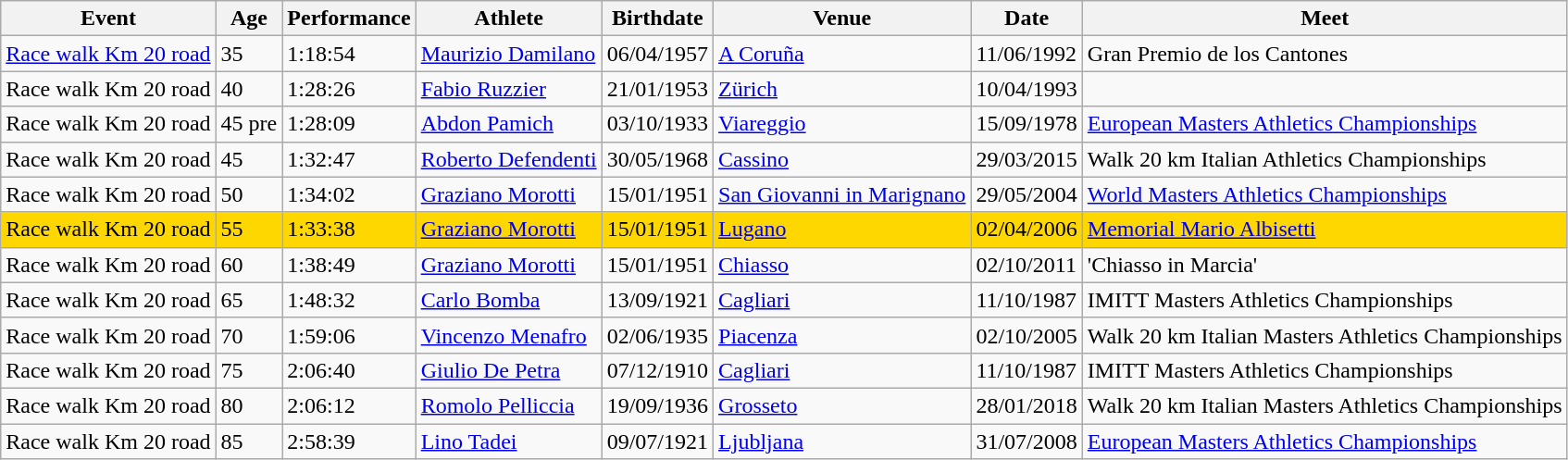<table class="wikitable" width= style="font-size:90%; text-align:center">
<tr>
<th>Event</th>
<th>Age</th>
<th>Performance</th>
<th>Athlete</th>
<th>Birthdate</th>
<th>Venue</th>
<th>Date</th>
<th>Meet</th>
</tr>
<tr>
<td><a href='#'>Race walk Km 20 road</a></td>
<td>35</td>
<td>1:18:54</td>
<td align=left><a href='#'>Maurizio Damilano</a></td>
<td>06/04/1957</td>
<td align=left><a href='#'>A Coruña</a></td>
<td>11/06/1992</td>
<td>Gran Premio de los Cantones</td>
</tr>
<tr>
<td>Race walk Km 20 road</td>
<td>40</td>
<td>1:28:26</td>
<td align=left><a href='#'>Fabio Ruzzier</a></td>
<td>21/01/1953</td>
<td align=left><a href='#'>Zürich</a></td>
<td>10/04/1993</td>
<td></td>
</tr>
<tr>
<td>Race walk Km 20 road</td>
<td>45 pre</td>
<td>1:28:09</td>
<td align=left><a href='#'>Abdon Pamich</a></td>
<td>03/10/1933</td>
<td align=left><a href='#'>Viareggio</a></td>
<td>15/09/1978</td>
<td><a href='#'>European Masters Athletics Championships</a></td>
</tr>
<tr>
<td>Race walk Km 20 road</td>
<td>45</td>
<td>1:32:47</td>
<td align=left><a href='#'>Roberto Defendenti</a></td>
<td>30/05/1968</td>
<td align=left><a href='#'>Cassino</a></td>
<td>29/03/2015</td>
<td>Walk 20 km Italian Athletics Championships</td>
</tr>
<tr>
<td>Race walk Km 20 road</td>
<td>50</td>
<td>1:34:02</td>
<td align=left><a href='#'>Graziano Morotti</a></td>
<td>15/01/1951</td>
<td align=left><a href='#'>San Giovanni in Marignano</a></td>
<td>29/05/2004</td>
<td><a href='#'>World Masters Athletics Championships</a></td>
</tr>
<tr bgcolor=Gold>
<td>Race walk Km 20 road</td>
<td>55</td>
<td>1:33:38</td>
<td align=left><a href='#'>Graziano Morotti</a></td>
<td>15/01/1951</td>
<td align=left><a href='#'>Lugano</a></td>
<td>02/04/2006</td>
<td><a href='#'>Memorial Mario Albisetti</a></td>
</tr>
<tr>
<td>Race walk Km 20 road</td>
<td>60</td>
<td>1:38:49</td>
<td align=left><a href='#'>Graziano Morotti</a></td>
<td>15/01/1951</td>
<td align=left><a href='#'>Chiasso</a></td>
<td>02/10/2011</td>
<td>'Chiasso in Marcia'</td>
</tr>
<tr>
<td>Race walk Km 20 road</td>
<td>65</td>
<td>1:48:32</td>
<td align=left><a href='#'>Carlo Bomba</a></td>
<td>13/09/1921</td>
<td align=left><a href='#'>Cagliari</a></td>
<td>11/10/1987</td>
<td>IMITT Masters Athletics Championships</td>
</tr>
<tr>
<td>Race walk Km 20 road</td>
<td>70</td>
<td>1:59:06</td>
<td align=left><a href='#'>Vincenzo Menafro</a></td>
<td>02/06/1935</td>
<td align=left><a href='#'>Piacenza</a></td>
<td>02/10/2005</td>
<td>Walk 20 km Italian Masters Athletics Championships</td>
</tr>
<tr>
<td>Race walk Km 20 road</td>
<td>75</td>
<td>2:06:40</td>
<td align=left><a href='#'>Giulio De Petra</a></td>
<td>07/12/1910</td>
<td align=left><a href='#'>Cagliari</a></td>
<td>11/10/1987</td>
<td>IMITT Masters Athletics Championships</td>
</tr>
<tr>
<td>Race walk Km 20 road</td>
<td>80</td>
<td>2:06:12</td>
<td align=left><a href='#'>Romolo Pelliccia</a></td>
<td>19/09/1936</td>
<td align=left><a href='#'>Grosseto</a></td>
<td>28/01/2018</td>
<td>Walk 20 km Italian Masters Athletics Championships</td>
</tr>
<tr>
<td>Race walk Km 20 road</td>
<td>85</td>
<td>2:58:39</td>
<td align=left><a href='#'>Lino Tadei</a></td>
<td>09/07/1921</td>
<td align=left><a href='#'>Ljubljana</a></td>
<td>31/07/2008</td>
<td><a href='#'>European Masters Athletics Championships</a></td>
</tr>
</table>
